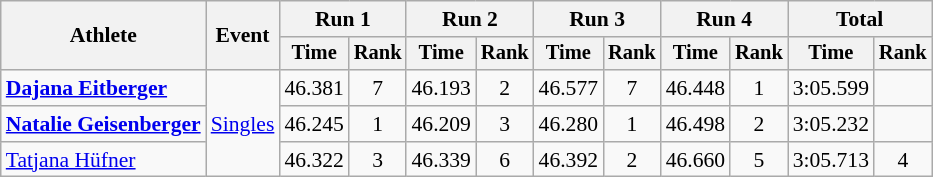<table class="wikitable" style="font-size:90%">
<tr>
<th rowspan="2">Athlete</th>
<th rowspan="2">Event</th>
<th colspan=2>Run 1</th>
<th colspan=2>Run 2</th>
<th colspan=2>Run 3</th>
<th colspan=2>Run 4</th>
<th colspan=2>Total</th>
</tr>
<tr style="font-size:95%">
<th>Time</th>
<th>Rank</th>
<th>Time</th>
<th>Rank</th>
<th>Time</th>
<th>Rank</th>
<th>Time</th>
<th>Rank</th>
<th>Time</th>
<th>Rank</th>
</tr>
<tr align=center>
<td align=left><strong><a href='#'>Dajana Eitberger</a></strong></td>
<td align=left rowspan="3"><a href='#'>Singles</a></td>
<td>46.381</td>
<td>7</td>
<td>46.193</td>
<td>2</td>
<td>46.577</td>
<td>7</td>
<td>46.448</td>
<td>1</td>
<td>3:05.599</td>
<td></td>
</tr>
<tr align=center>
<td align=left><strong><a href='#'>Natalie Geisenberger</a></strong></td>
<td>46.245</td>
<td>1</td>
<td>46.209</td>
<td>3</td>
<td>46.280</td>
<td>1</td>
<td>46.498</td>
<td>2</td>
<td>3:05.232</td>
<td></td>
</tr>
<tr align=center>
<td align=left><a href='#'>Tatjana Hüfner</a></td>
<td>46.322</td>
<td>3</td>
<td>46.339</td>
<td>6</td>
<td>46.392</td>
<td>2</td>
<td>46.660</td>
<td>5</td>
<td>3:05.713</td>
<td>4</td>
</tr>
</table>
